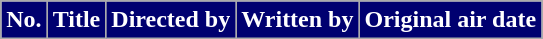<table class="wikitable plainrowheaders">
<tr style="color:#FFFFFF">
<th style="background:#000070;" width:20px">No.</th>
<th style="background:#000070;">Title</th>
<th style="background:#000070;" width:100px">Directed by</th>
<th style="background:#000070;" width:120px">Written by</th>
<th style="background:#000070;" width:130px">Original air date<br>





</th>
</tr>
</table>
